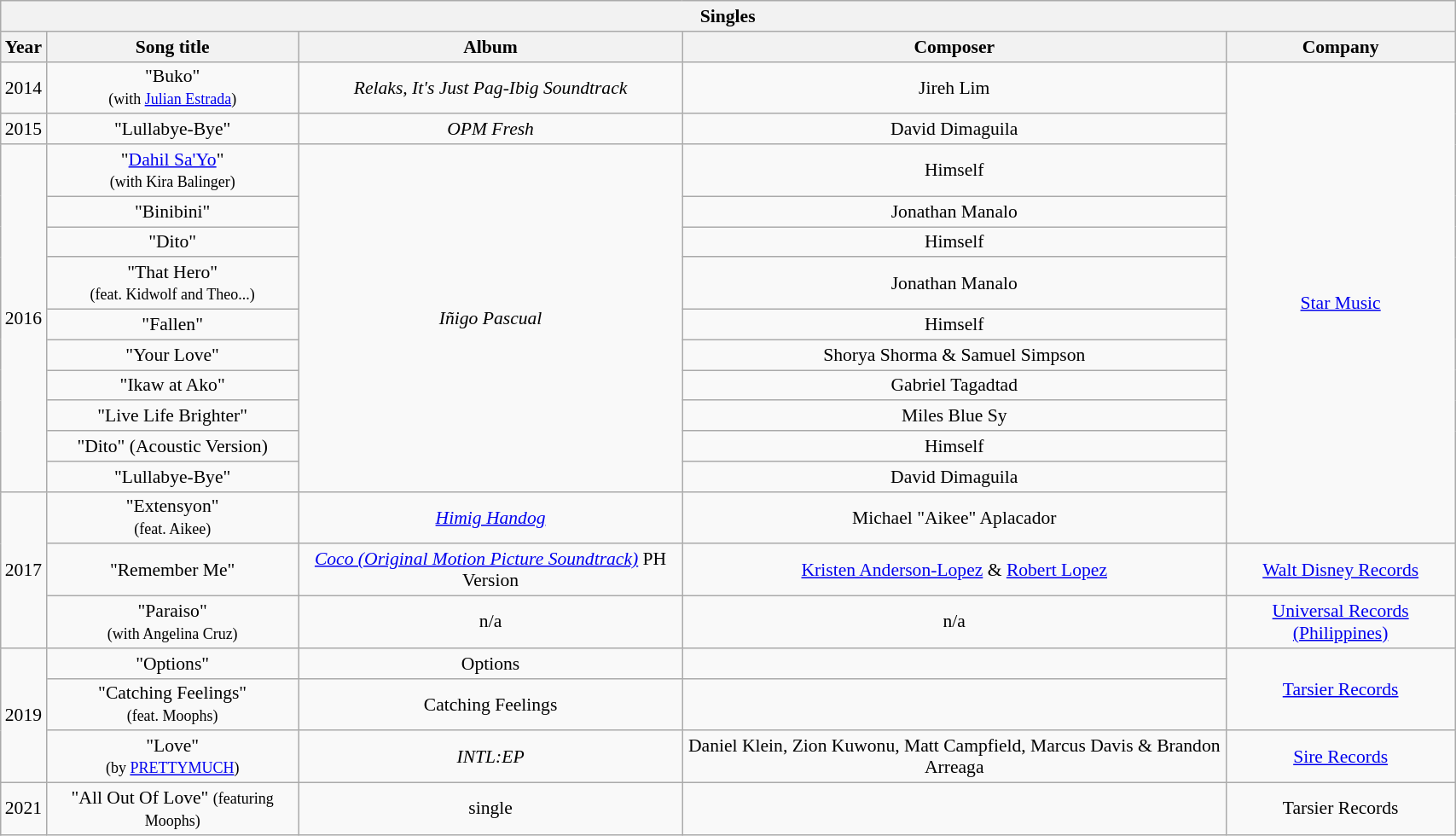<table class="wikitable sortable" style="width: 90%; font-size: 90%; text-align:center;">
<tr>
<th colspan="5">Singles</th>
</tr>
<tr>
<th>Year</th>
<th>Song title</th>
<th>Album</th>
<th>Composer</th>
<th>Company</th>
</tr>
<tr>
<td>2014</td>
<td>"Buko"<br><small>(with <a href='#'>Julian Estrada</a>)</small></td>
<td><em>Relaks, It's Just Pag-Ibig Soundtrack</em></td>
<td>Jireh Lim</td>
<td rowspan="13"><a href='#'>Star Music</a></td>
</tr>
<tr>
<td>2015</td>
<td>"Lullabye-Bye"</td>
<td><em>OPM Fresh</em></td>
<td>David Dimaguila</td>
</tr>
<tr>
<td rowspan="10">2016</td>
<td>"<a href='#'>Dahil Sa'Yo</a>" <br><small>(with Kira Balinger)</small></td>
<td rowspan="10"><em>Iñigo Pascual</em></td>
<td>Himself</td>
</tr>
<tr>
<td>"Binibini"</td>
<td>Jonathan Manalo</td>
</tr>
<tr>
<td>"Dito"</td>
<td>Himself</td>
</tr>
<tr>
<td>"That Hero" <br><small>(feat. Kidwolf and Theo...)</small></td>
<td>Jonathan Manalo</td>
</tr>
<tr>
<td>"Fallen"</td>
<td>Himself</td>
</tr>
<tr>
<td>"Your Love"</td>
<td>Shorya Shorma & Samuel Simpson</td>
</tr>
<tr>
<td>"Ikaw at Ako"</td>
<td>Gabriel Tagadtad</td>
</tr>
<tr>
<td>"Live Life Brighter"</td>
<td>Miles Blue Sy</td>
</tr>
<tr>
<td>"Dito" (Acoustic Version)</td>
<td>Himself</td>
</tr>
<tr>
<td>"Lullabye-Bye"</td>
<td>David Dimaguila</td>
</tr>
<tr>
<td rowspan="3">2017</td>
<td>"Extensyon"<br><small>(feat. Aikee)</small></td>
<td><em><a href='#'>Himig Handog</a></em></td>
<td>Michael "Aikee" Aplacador</td>
</tr>
<tr>
<td>"Remember Me"</td>
<td><em><a href='#'>Coco (Original Motion Picture Soundtrack)</a></em> PH Version</td>
<td><a href='#'>Kristen Anderson-Lopez</a> & <a href='#'>Robert Lopez</a></td>
<td><a href='#'>Walt Disney Records</a></td>
</tr>
<tr>
<td>"Paraiso" <br><small>(with Angelina Cruz)</small></td>
<td>n/a</td>
<td>n/a</td>
<td><a href='#'>Universal Records (Philippines)</a></td>
</tr>
<tr>
<td rowspan="3">2019</td>
<td>"Options"</td>
<td>Options</td>
<td></td>
<td rowspan=2><a href='#'>Tarsier Records</a></td>
</tr>
<tr>
<td>"Catching Feelings" <br><small>(feat. Moophs)</small></td>
<td>Catching Feelings</td>
<td></td>
</tr>
<tr>
<td>"Love"<br><small>(by <a href='#'>PRETTYMUCH</a>)</small></td>
<td><em>INTL:EP</em></td>
<td>Daniel Klein, Zion Kuwonu, Matt Campfield, Marcus Davis & Brandon Arreaga</td>
<td><a href='#'>Sire Records</a></td>
</tr>
<tr>
<td>2021</td>
<td>"All Out Of Love" <small>(featuring Moophs)</small></td>
<td>single</td>
<td></td>
<td>Tarsier Records</td>
</tr>
</table>
